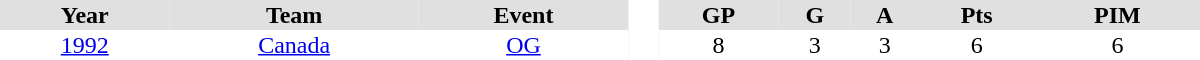<table border="0" cellpadding="1" cellspacing="0" style="text-align:center; width:50em">
<tr align="center" bgcolor="#e0e0e0">
<th>Year</th>
<th>Team</th>
<th>Event</th>
<th rowspan="99" bgcolor="#ffffff"> </th>
<th>GP</th>
<th>G</th>
<th>A</th>
<th>Pts</th>
<th>PIM</th>
</tr>
<tr>
<td><a href='#'>1992</a></td>
<td><a href='#'>Canada</a></td>
<td><a href='#'>OG</a></td>
<td>8</td>
<td>3</td>
<td>3</td>
<td>6</td>
<td>6</td>
</tr>
</table>
